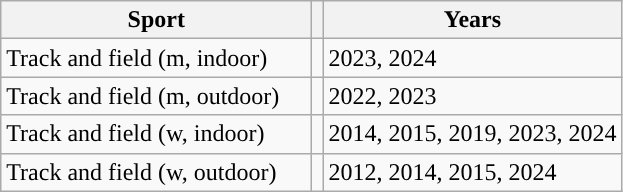<table class="wikitable sortable"; style= "text-align: ">
<tr>
<th width=200px>Sport</th>
<th width=px></th>
<th width=px>Years</th>
</tr>
<tr>
<td>Track and field (m, indoor)</td>
<td></td>
<td>2023, 2024</td>
</tr>
<tr>
<td>Track and field (m, outdoor)</td>
<td></td>
<td>2022, 2023</td>
</tr>
<tr>
<td>Track and field (w, indoor)</td>
<td></td>
<td>2014, 2015, 2019, 2023, 2024</td>
</tr>
<tr>
<td>Track and field (w, outdoor)</td>
<td></td>
<td>2012, 2014, 2015, 2024</td>
</tr>
</table>
